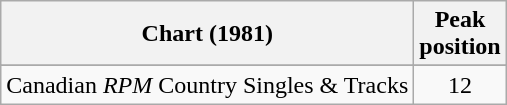<table class="wikitable sortable">
<tr>
<th align="left">Chart (1981)</th>
<th align="center">Peak<br>position</th>
</tr>
<tr>
</tr>
<tr>
<td align="left">Canadian <em>RPM</em> Country Singles & Tracks</td>
<td align="center">12</td>
</tr>
</table>
